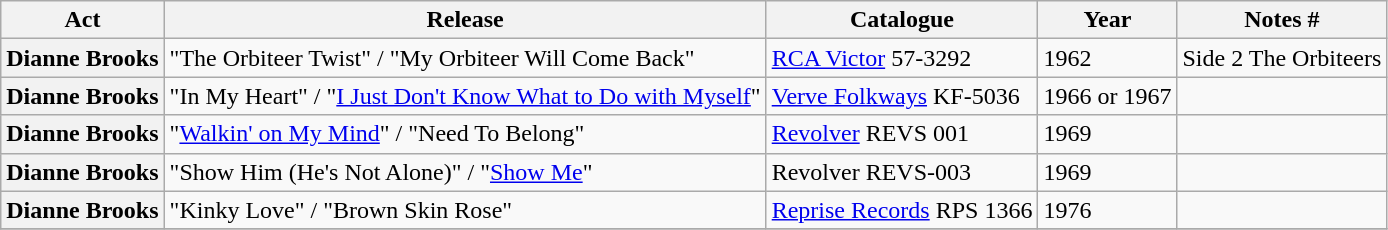<table class="wikitable plainrowheaders sortable">
<tr>
<th scope="col" class="unsortable">Act</th>
<th scope="col">Release</th>
<th scope="col">Catalogue</th>
<th scope="col">Year</th>
<th scope="col" class="unsortable">Notes #</th>
</tr>
<tr>
<th scope="row">Dianne Brooks</th>
<td>"The Orbiteer Twist" / "My Orbiteer Will Come Back"</td>
<td><a href='#'>RCA Victor</a> 57-3292</td>
<td>1962</td>
<td>Side 2 The Orbiteers</td>
</tr>
<tr>
<th scope="row">Dianne Brooks</th>
<td>"In My Heart" / "<a href='#'>I Just Don't Know What to Do with Myself</a>"</td>
<td><a href='#'>Verve Folkways</a> KF-5036</td>
<td>1966  or 1967</td>
<td></td>
</tr>
<tr>
<th scope="row">Dianne Brooks</th>
<td>"<a href='#'>Walkin' on My Mind</a>" / "Need To Belong"</td>
<td><a href='#'>Revolver</a> REVS 001</td>
<td>1969</td>
<td></td>
</tr>
<tr>
<th scope="row">Dianne Brooks</th>
<td>"Show Him (He's Not Alone)" / "<a href='#'>Show Me</a>"</td>
<td>Revolver REVS-003</td>
<td>1969</td>
<td></td>
</tr>
<tr>
<th scope="row">Dianne Brooks</th>
<td>"Kinky Love" / "Brown Skin Rose"</td>
<td><a href='#'>Reprise Records</a> RPS 1366</td>
<td>1976</td>
<td></td>
</tr>
<tr>
</tr>
</table>
